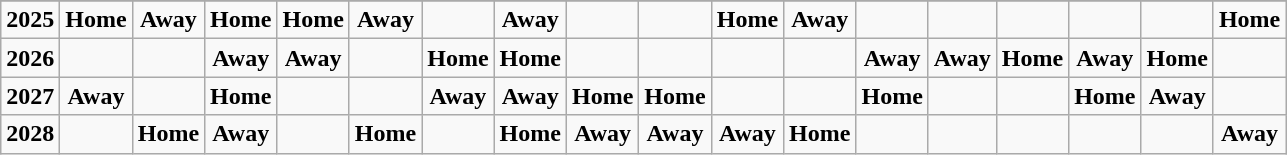<table class="wikitable">
<tr>
</tr>
<tr style="text-align:center;">
<td><strong>2025</strong></td>
<td><strong>Home</strong></td>
<td><strong>Away</strong></td>
<td><strong>Home</strong></td>
<td><strong>Home</strong></td>
<td><strong>Away</strong></td>
<td></td>
<td><strong>Away</strong></td>
<td></td>
<td></td>
<td><strong>Home</strong></td>
<td><strong>Away</strong></td>
<td></td>
<td></td>
<td></td>
<td></td>
<td></td>
<td><strong>Home</strong></td>
</tr>
<tr style="text-align:center;">
<td><strong>2026</strong></td>
<td></td>
<td></td>
<td><strong>Away</strong></td>
<td><strong>Away</strong></td>
<td></td>
<td><strong>Home</strong></td>
<td><strong>Home</strong></td>
<td></td>
<td></td>
<td></td>
<td></td>
<td><strong>Away</strong></td>
<td><strong>Away</strong></td>
<td><strong>Home</strong></td>
<td><strong>Away</strong></td>
<td><strong>Home</strong></td>
<td></td>
</tr>
<tr style="text-align:center;">
<td><strong>2027</strong></td>
<td><strong>Away</strong></td>
<td></td>
<td><strong>Home</strong></td>
<td></td>
<td></td>
<td><strong>Away</strong></td>
<td><strong>Away</strong></td>
<td><strong>Home</strong></td>
<td><strong>Home</strong></td>
<td></td>
<td></td>
<td><strong>Home</strong></td>
<td></td>
<td></td>
<td><strong>Home</strong></td>
<td><strong>Away</strong></td>
<td></td>
</tr>
<tr style="text-align:center;">
<td><strong>2028</strong></td>
<td></td>
<td><strong>Home</strong></td>
<td><strong>Away</strong></td>
<td></td>
<td><strong>Home</strong></td>
<td></td>
<td><strong>Home</strong></td>
<td><strong>Away</strong></td>
<td><strong>Away</strong></td>
<td><strong>Away</strong></td>
<td><strong>Home</strong></td>
<td></td>
<td></td>
<td></td>
<td></td>
<td></td>
<td><strong>Away</strong></td>
</tr>
</table>
